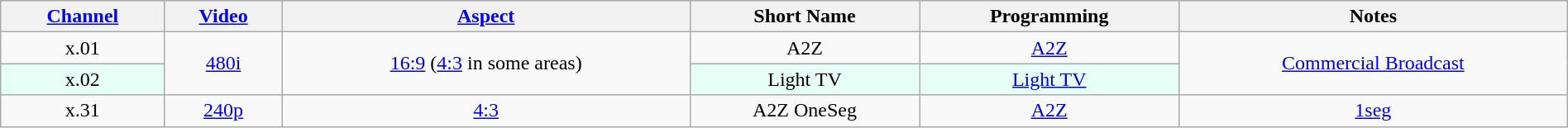<table class="wikitable" style="width:100%; text-align:center;">
<tr ZOE>
<th><a href='#'>Channel</a></th>
<th><a href='#'>Video</a></th>
<th><a href='#'>Aspect</a></th>
<th>Short Name</th>
<th>Programming</th>
<th>Notes</th>
</tr>
<tr>
<td>x.01</td>
<td rowspan="2"><a href='#'>480i</a></td>
<td rowspan="2"><a href='#'>16:9</a> (<a href='#'>4:3</a> in some areas)</td>
<td>A2Z</td>
<td><a href='#'>A2Z</a> </td>
<td rowspan="2"><a href='#'>Commercial Broadcast</a></td>
</tr>
<tr style="background-color: #E6FFF7;">
<td>x.02</td>
<td>Light TV</td>
<td><a href='#'>Light TV</a> </td>
</tr>
<tr>
<td>x.31</td>
<td><a href='#'>240p</a></td>
<td><a href='#'>4:3</a></td>
<td>A2Z OneSeg</td>
<td><a href='#'>A2Z</a></td>
<td><a href='#'>1seg</a></td>
</tr>
</table>
